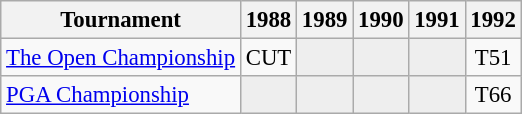<table class="wikitable" style="font-size:95%;text-align:center;">
<tr>
<th>Tournament</th>
<th>1988</th>
<th>1989</th>
<th>1990</th>
<th>1991</th>
<th>1992</th>
</tr>
<tr>
<td align=left><a href='#'>The Open Championship</a></td>
<td>CUT</td>
<td style="background:#eeeeee;"></td>
<td style="background:#eeeeee;"></td>
<td style="background:#eeeeee;"></td>
<td>T51</td>
</tr>
<tr>
<td align=left><a href='#'>PGA Championship</a></td>
<td style="background:#eeeeee;"></td>
<td style="background:#eeeeee;"></td>
<td style="background:#eeeeee;"></td>
<td style="background:#eeeeee;"></td>
<td>T66</td>
</tr>
</table>
